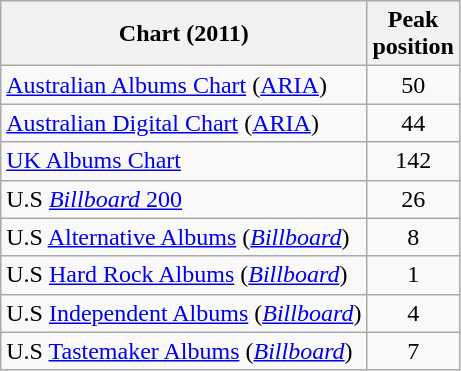<table class="wikitable sortable">
<tr style="background:#ebf5ff;">
<th style="text-align:center;">Chart (2011)</th>
<th style="text-align:center;">Peak <br>position</th>
</tr>
<tr>
<td><a href='#'>Australian Albums Chart</a> (<a href='#'>ARIA</a>)</td>
<td style="text-align:center;">50</td>
</tr>
<tr>
<td><a href='#'>Australian Digital Chart</a> (<a href='#'>ARIA</a>)</td>
<td style="text-align:center;">44</td>
</tr>
<tr>
<td><a href='#'>UK Albums Chart</a></td>
<td style="text-align:center;">142</td>
</tr>
<tr>
<td>U.S <a href='#'><em>Billboard</em> 200</a></td>
<td style="text-align:center;">26</td>
</tr>
<tr>
<td>U.S <a href='#'>Alternative Albums</a> (<a href='#'><em>Billboard</em></a>)</td>
<td style="text-align:center;">8</td>
</tr>
<tr>
<td>U.S <a href='#'>Hard Rock Albums</a> (<a href='#'><em>Billboard</em></a>)</td>
<td style="text-align:center;">1</td>
</tr>
<tr>
<td>U.S <a href='#'>Independent Albums</a> (<a href='#'><em>Billboard</em></a>)</td>
<td style="text-align:center;">4</td>
</tr>
<tr>
<td>U.S <a href='#'>Tastemaker Albums</a> (<a href='#'><em>Billboard</em></a>)</td>
<td style="text-align:center;">7</td>
</tr>
</table>
